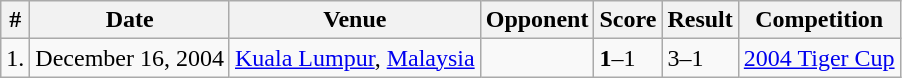<table class="wikitable">
<tr>
<th>#</th>
<th>Date</th>
<th>Venue</th>
<th>Opponent</th>
<th>Score</th>
<th>Result</th>
<th>Competition</th>
</tr>
<tr>
<td>1.</td>
<td>December 16, 2004</td>
<td><a href='#'>Kuala Lumpur</a>, <a href='#'>Malaysia</a></td>
<td></td>
<td><strong>1</strong>–1</td>
<td>3–1</td>
<td><a href='#'>2004 Tiger Cup</a></td>
</tr>
</table>
